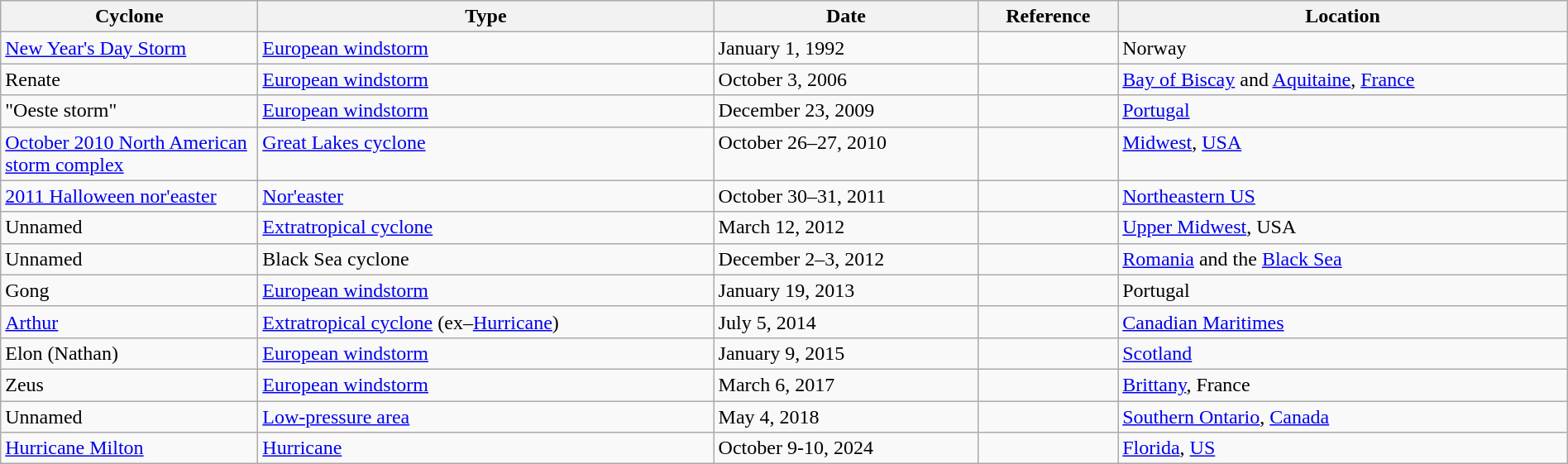<table class="wikitable" width="100%">
<tr valign=top>
<th width=200>Cyclone</th>
<th>Type</th>
<th>Date</th>
<th>Reference</th>
<th>Location</th>
</tr>
<tr valign=top>
<td><a href='#'>New Year's Day Storm</a></td>
<td><a href='#'>European windstorm</a></td>
<td>January 1, 1992</td>
<td></td>
<td>Norway</td>
</tr>
<tr valign=top>
<td>Renate</td>
<td><a href='#'>European windstorm</a></td>
<td>October 3, 2006</td>
<td></td>
<td><a href='#'>Bay of Biscay</a> and <a href='#'>Aquitaine</a>, <a href='#'>France</a></td>
</tr>
<tr valign=top>
<td>"Oeste storm"</td>
<td><a href='#'>European windstorm</a></td>
<td>December 23, 2009</td>
<td></td>
<td><a href='#'>Portugal</a></td>
</tr>
<tr valign=top>
<td><a href='#'>October 2010 North American storm complex</a></td>
<td><a href='#'>Great Lakes cyclone</a></td>
<td>October 26–27, 2010</td>
<td></td>
<td><a href='#'>Midwest</a>, <a href='#'>USA</a></td>
</tr>
<tr valign=top>
<td><a href='#'>2011 Halloween nor'easter</a></td>
<td><a href='#'>Nor'easter</a></td>
<td>October 30–31, 2011</td>
<td></td>
<td><a href='#'>Northeastern US</a></td>
</tr>
<tr valign=top>
<td>Unnamed</td>
<td><a href='#'>Extratropical cyclone</a></td>
<td>March 12, 2012</td>
<td></td>
<td><a href='#'>Upper Midwest</a>, USA</td>
</tr>
<tr valign=top>
<td>Unnamed</td>
<td>Black Sea cyclone</td>
<td>December 2–3, 2012</td>
<td></td>
<td><a href='#'>Romania</a> and the <a href='#'>Black Sea</a></td>
</tr>
<tr valign=top>
<td>Gong</td>
<td><a href='#'>European windstorm</a></td>
<td>January 19, 2013</td>
<td></td>
<td>Portugal</td>
</tr>
<tr valign=top>
<td><a href='#'>Arthur</a></td>
<td><a href='#'>Extratropical cyclone</a> (ex–<a href='#'>Hurricane</a>)</td>
<td>July 5, 2014</td>
<td></td>
<td><a href='#'>Canadian Maritimes</a></td>
</tr>
<tr valign=top>
<td>Elon (Nathan)</td>
<td><a href='#'>European windstorm</a></td>
<td>January 9, 2015</td>
<td></td>
<td><a href='#'>Scotland</a></td>
</tr>
<tr valign=top>
<td>Zeus</td>
<td><a href='#'>European windstorm</a></td>
<td>March 6, 2017</td>
<td></td>
<td><a href='#'>Brittany</a>, France</td>
</tr>
<tr valign=top>
<td>Unnamed</td>
<td><a href='#'>Low-pressure area</a></td>
<td>May 4, 2018</td>
<td></td>
<td><a href='#'>Southern Ontario</a>, <a href='#'>Canada</a></td>
</tr>
<tr>
<td><a href='#'>Hurricane Milton</a></td>
<td><a href='#'>Hurricane</a></td>
<td>October 9-10, 2024</td>
<td></td>
<td><a href='#'>Florida</a>, <a href='#'>US</a></td>
</tr>
</table>
